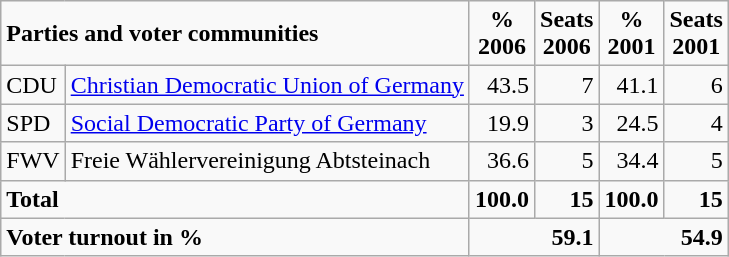<table class="wikitable">
<tr --  class="hintergrundfarbe5">
<td colspan="2"><strong>Parties and voter communities</strong></td>
<td align="center"><strong>%<br>2006</strong></td>
<td align="center"><strong>Seats<br>2006</strong></td>
<td align="center"><strong>%<br>2001</strong></td>
<td align="center"><strong>Seats<br>2001</strong></td>
</tr>
<tr --->
<td>CDU</td>
<td><a href='#'>Christian Democratic Union of Germany</a></td>
<td align="right">43.5</td>
<td align="right">7</td>
<td align="right">41.1</td>
<td align="right">6</td>
</tr>
<tr --->
<td>SPD</td>
<td><a href='#'>Social Democratic Party of Germany</a></td>
<td align="right">19.9</td>
<td align="right">3</td>
<td align="right">24.5</td>
<td align="right">4</td>
</tr>
<tr --->
<td>FWV</td>
<td>Freie Wählervereinigung Abtsteinach</td>
<td align="right">36.6</td>
<td align="right">5</td>
<td align="right">34.4</td>
<td align="right">5</td>
</tr>
<tr -- class="hintergrundfarbe5">
<td colspan="2"><strong>Total</strong></td>
<td align="right"><strong>100.0</strong></td>
<td align="right"><strong>15</strong></td>
<td align="right"><strong>100.0</strong></td>
<td align="right"><strong>15</strong></td>
</tr>
<tr -- class="hintergrundfarbe5">
<td colspan="2"><strong>Voter turnout in %</strong></td>
<td colspan="2" align="right"><strong>59.1</strong></td>
<td colspan="2" align="right"><strong>54.9</strong></td>
</tr>
</table>
